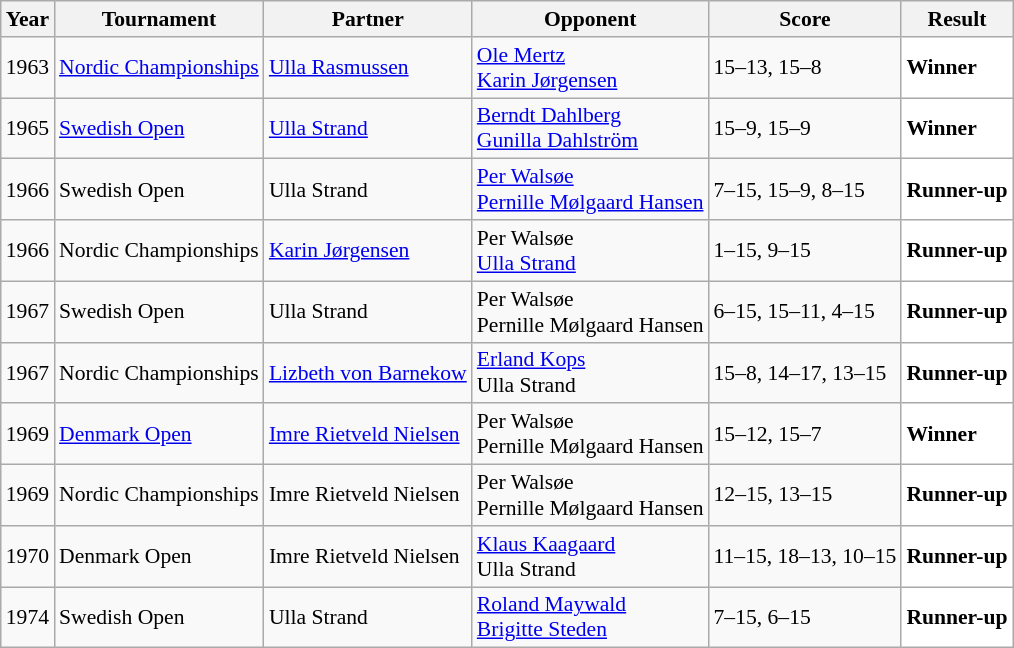<table class="sortable wikitable" style="font-size: 90%;">
<tr>
<th>Year</th>
<th>Tournament</th>
<th>Partner</th>
<th>Opponent</th>
<th>Score</th>
<th>Result</th>
</tr>
<tr>
<td align="center">1963</td>
<td align="left"><a href='#'>Nordic Championships</a></td>
<td align="left"> <a href='#'>Ulla Rasmussen</a></td>
<td align="left"> <a href='#'>Ole Mertz</a><br> <a href='#'>Karin Jørgensen</a></td>
<td align="left">15–13, 15–8</td>
<td style="text-align:left; background: white"> <strong>Winner</strong></td>
</tr>
<tr>
<td align="center">1965</td>
<td align="left"><a href='#'>Swedish Open</a></td>
<td align="left"> <a href='#'>Ulla Strand</a></td>
<td align="left"> <a href='#'>Berndt Dahlberg</a><br> <a href='#'>Gunilla Dahlström</a></td>
<td align="left">15–9, 15–9</td>
<td style="text-align:left; background: white"> <strong>Winner</strong></td>
</tr>
<tr>
<td align="center">1966</td>
<td align="left">Swedish Open</td>
<td align="left"> Ulla Strand</td>
<td align="left"> <a href='#'>Per Walsøe</a><br> <a href='#'>Pernille Mølgaard Hansen</a></td>
<td align="left">7–15, 15–9, 8–15</td>
<td style="text-align:left; background: white"> <strong>Runner-up</strong></td>
</tr>
<tr>
<td align="center">1966</td>
<td align="left">Nordic Championships</td>
<td align="left"> <a href='#'>Karin Jørgensen</a></td>
<td align="left"> Per Walsøe<br> <a href='#'>Ulla Strand</a></td>
<td align="left">1–15, 9–15</td>
<td style="text-align:left; background: white"> <strong>Runner-up</strong></td>
</tr>
<tr>
<td align="center">1967</td>
<td align="left">Swedish Open</td>
<td align="left"> Ulla Strand</td>
<td align="left"> Per Walsøe<br> Pernille Mølgaard Hansen</td>
<td align="left">6–15, 15–11, 4–15</td>
<td style="text-align:left; background: white"> <strong>Runner-up</strong></td>
</tr>
<tr>
<td align="center">1967</td>
<td align="left">Nordic Championships</td>
<td align="left"> <a href='#'>Lizbeth von Barnekow</a></td>
<td align="left"> <a href='#'>Erland Kops</a><br> Ulla Strand</td>
<td align="left">15–8, 14–17, 13–15</td>
<td style="text-align:left; background: white"> <strong>Runner-up</strong></td>
</tr>
<tr>
<td align="center">1969</td>
<td align="left"><a href='#'>Denmark Open</a></td>
<td align="left"> <a href='#'>Imre Rietveld Nielsen</a></td>
<td align="left"> Per Walsøe<br> Pernille Mølgaard Hansen</td>
<td align="left">15–12, 15–7</td>
<td style="text-align:left; background: white"> <strong>Winner</strong></td>
</tr>
<tr>
<td align="center">1969</td>
<td align="left">Nordic Championships</td>
<td align="left"> Imre Rietveld Nielsen</td>
<td align="left"> Per Walsøe<br> Pernille Mølgaard Hansen</td>
<td align="left">12–15, 13–15</td>
<td style="text-align:left; background: white"> <strong>Runner-up</strong></td>
</tr>
<tr>
<td align="center">1970</td>
<td align="left">Denmark Open</td>
<td align="left"> Imre Rietveld Nielsen</td>
<td align="left"> <a href='#'>Klaus Kaagaard</a><br> Ulla Strand</td>
<td align="left">11–15, 18–13, 10–15</td>
<td style="text-align:left; background: white"> <strong>Runner-up</strong></td>
</tr>
<tr>
<td align="center">1974</td>
<td align="left">Swedish Open</td>
<td align="left"> Ulla Strand</td>
<td align="left"> <a href='#'>Roland Maywald</a><br> <a href='#'>Brigitte Steden</a></td>
<td align="left">7–15, 6–15</td>
<td style="text-align:left; background: white"> <strong>Runner-up</strong></td>
</tr>
</table>
